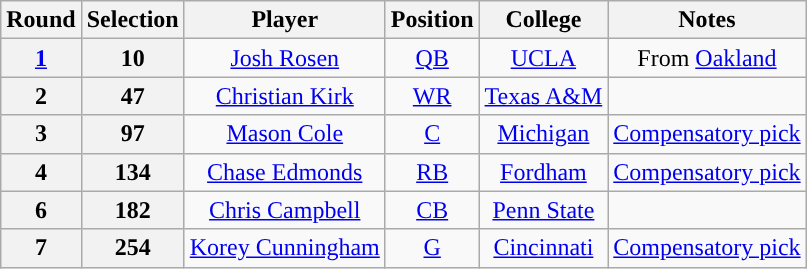<table class="wikitable" style="text-align:center">
<tr>
<th>Round</th>
<th>Selection</th>
<th>Player</th>
<th>Position</th>
<th>College</th>
<th>Notes</th>
</tr>
<tr>
<th><a href='#'>1</a></th>
<th>10</th>
<td><a href='#'>Josh Rosen</a></td>
<td><a href='#'>QB</a></td>
<td><a href='#'>UCLA</a></td>
<td>From <a href='#'>Oakland</a></td>
</tr>
<tr>
<th>2</th>
<th>47</th>
<td><a href='#'>Christian Kirk</a></td>
<td><a href='#'>WR</a></td>
<td><a href='#'>Texas A&M</a></td>
<td></td>
</tr>
<tr>
<th>3</th>
<th>97</th>
<td><a href='#'>Mason Cole</a></td>
<td><a href='#'>C</a></td>
<td><a href='#'>Michigan</a></td>
<td><a href='#'>Compensatory pick</a></td>
</tr>
<tr>
<th>4</th>
<th>134</th>
<td><a href='#'>Chase Edmonds</a></td>
<td><a href='#'>RB</a></td>
<td><a href='#'>Fordham</a></td>
<td><a href='#'>Compensatory pick</a></td>
</tr>
<tr>
<th>6</th>
<th>182</th>
<td><a href='#'>Chris Campbell</a></td>
<td><a href='#'>CB</a></td>
<td><a href='#'>Penn State</a></td>
<td></td>
</tr>
<tr>
<th>7</th>
<th>254</th>
<td><a href='#'>Korey Cunningham</a></td>
<td><a href='#'>G</a></td>
<td><a href='#'>Cincinnati</a></td>
<td><a href='#'>Compensatory pick</a></td>
</tr>
</table>
